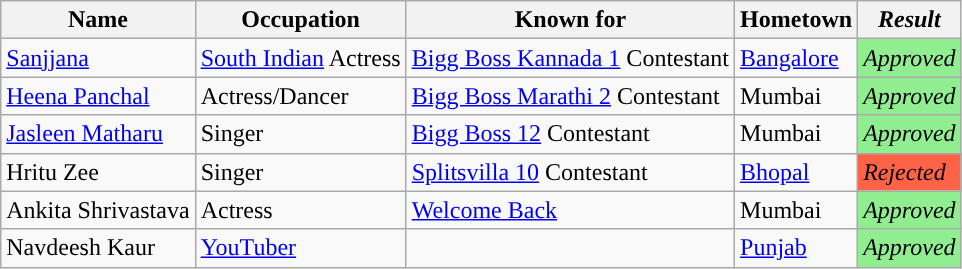<table class="wikitable">
<tr>
<th>Name</th>
<th>Occupation</th>
<th>Known for</th>
<th>Hometown</th>
<th><em>Result</em></th>
</tr>
<tr>
<td><a href='#'>Sanjjana</a></td>
<td><a href='#'>South Indian</a> Actress</td>
<td><a href='#'>Bigg Boss Kannada 1</a> Contestant</td>
<td><a href='#'>Bangalore</a></td>
<td bgcolor="lightgreen"><em>Approved</em></td>
</tr>
<tr>
<td><a href='#'>Heena Panchal</a></td>
<td>Actress/Dancer</td>
<td><a href='#'>Bigg Boss Marathi 2</a> Contestant</td>
<td>Mumbai</td>
<td bgcolor="lightgreen"><em>Approved</em></td>
</tr>
<tr>
<td><a href='#'>Jasleen Matharu</a></td>
<td>Singer</td>
<td><a href='#'>Bigg Boss 12</a> Contestant</td>
<td>Mumbai</td>
<td bgcolor="lightgreen"><em>Approved</em></td>
</tr>
<tr>
<td>Hritu Zee</td>
<td>Singer</td>
<td><a href='#'>Splitsvilla 10</a> Contestant</td>
<td><a href='#'>Bhopal</a></td>
<td bgcolor="tomato"><em>Rejected</em></td>
</tr>
<tr>
<td>Ankita Shrivastava</td>
<td>Actress</td>
<td><a href='#'>Welcome Back</a></td>
<td>Mumbai</td>
<td bgcolor="lightgreen"><em>Approved</em></td>
</tr>
<tr>
<td>Navdeesh Kaur</td>
<td><a href='#'>YouTuber</a></td>
<td></td>
<td><a href='#'>Punjab</a></td>
<td bgcolor="lightgreen"><em>Approved</em></td>
</tr>
</table>
